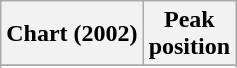<table class="wikitable sortable plainrowheaders" style="text-align:center">
<tr>
<th scope="col">Chart (2002)</th>
<th scope="col">Peak<br>position</th>
</tr>
<tr>
</tr>
<tr>
</tr>
<tr>
</tr>
<tr>
</tr>
<tr>
</tr>
</table>
